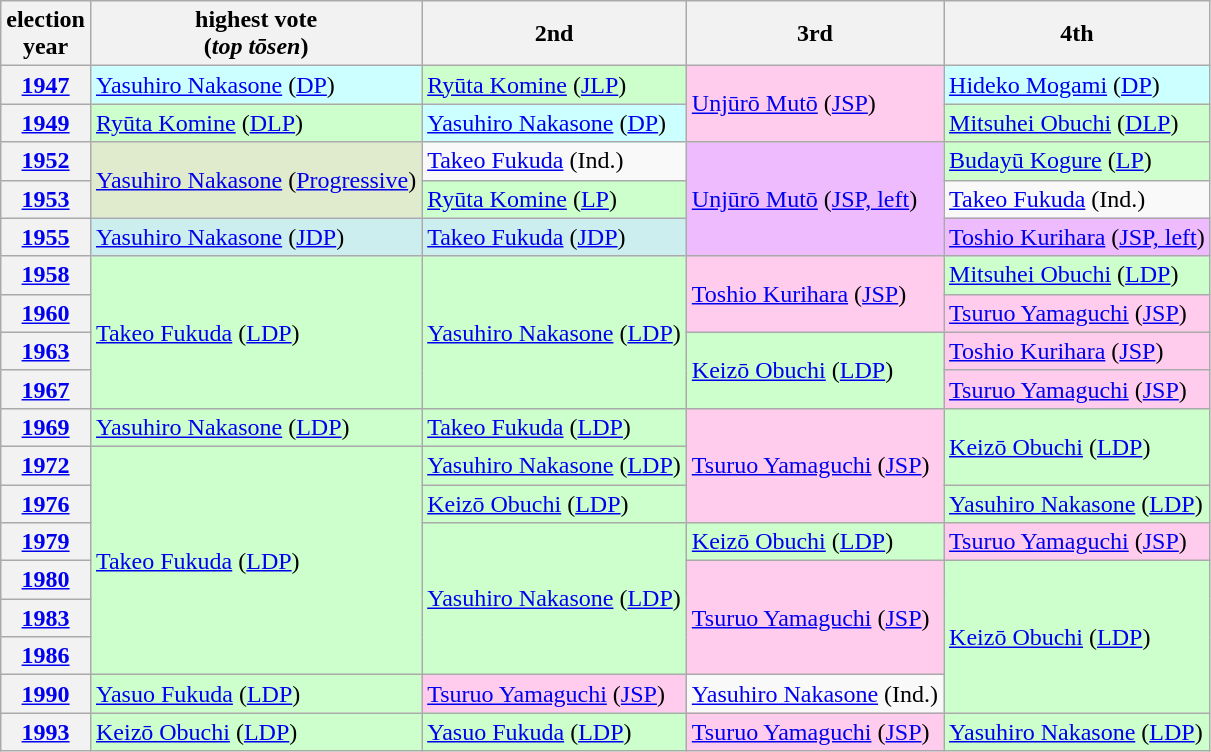<table class="wikitable" border="1">
<tr>
<th>election<br>year</th>
<th>highest vote<br>(<em>top tōsen</em>)</th>
<th>2nd</th>
<th>3rd</th>
<th>4th</th>
</tr>
<tr>
<th><a href='#'>1947</a></th>
<td bgcolor="#CCFFFF"><a href='#'>Yasuhiro Nakasone</a> (<a href='#'>DP</a>)</td>
<td bgcolor="#CCFFCC"><a href='#'>Ryūta Komine</a> (<a href='#'>JLP</a>)</td>
<td rowspan="2" bgcolor="#FFCCEE"><a href='#'>Unjūrō Mutō</a> (<a href='#'>JSP</a>)</td>
<td bgcolor="#CCFFFF"><a href='#'>Hideko Mogami</a> (<a href='#'>DP</a>)</td>
</tr>
<tr>
<th><a href='#'>1949</a></th>
<td bgcolor="#CCFFCC"><a href='#'>Ryūta Komine</a> (<a href='#'>DLP</a>)</td>
<td bgcolor="#CCFFFF"><a href='#'>Yasuhiro Nakasone</a> (<a href='#'>DP</a>)</td>
<td bgcolor="#CCFFCC"><a href='#'>Mitsuhei Obuchi</a> (<a href='#'>DLP</a>)</td>
</tr>
<tr>
<th><a href='#'>1952</a></th>
<td rowspan="2" bgcolor="#E0EACC"><a href='#'>Yasuhiro Nakasone</a> (<a href='#'>Progressive</a>)</td>
<td><a href='#'>Takeo Fukuda</a> (Ind.)</td>
<td rowspan="3" bgcolor="#EEBBFF"><a href='#'>Unjūrō Mutō</a> (<a href='#'>JSP, left</a>)</td>
<td bgcolor="#CCFFCC"><a href='#'>Budayū Kogure</a> (<a href='#'>LP</a>)</td>
</tr>
<tr>
<th><a href='#'>1953</a></th>
<td bgcolor="#CCFFCC"><a href='#'>Ryūta Komine</a> (<a href='#'>LP</a>)</td>
<td><a href='#'>Takeo Fukuda</a> (Ind.)</td>
</tr>
<tr>
<th><a href='#'>1955</a></th>
<td bgcolor="#CCEEEE"><a href='#'>Yasuhiro Nakasone</a> (<a href='#'>JDP</a>)</td>
<td bgcolor="#CCEEEE"><a href='#'>Takeo Fukuda</a> (<a href='#'>JDP</a>)</td>
<td bgcolor="#EEBBFF"><a href='#'>Toshio Kurihara</a> (<a href='#'>JSP, left</a>)</td>
</tr>
<tr>
<th><a href='#'>1958</a></th>
<td rowspan="4" bgcolor="#CCFFCC"><a href='#'>Takeo Fukuda</a> (<a href='#'>LDP</a>)</td>
<td rowspan="4" bgcolor="#CCFFCC"><a href='#'>Yasuhiro Nakasone</a> (<a href='#'>LDP</a>)</td>
<td rowspan="2" bgcolor="#FFCCEE"><a href='#'>Toshio Kurihara</a> (<a href='#'>JSP</a>)</td>
<td bgcolor="#CCFFCC"><a href='#'>Mitsuhei Obuchi</a> (<a href='#'>LDP</a>)</td>
</tr>
<tr>
<th><a href='#'>1960</a></th>
<td bgcolor="#FFCCEE"><a href='#'>Tsuruo Yamaguchi</a> (<a href='#'>JSP</a>)</td>
</tr>
<tr>
<th><a href='#'>1963</a></th>
<td rowspan="2" bgcolor="#CCFFCC"><a href='#'>Keizō Obuchi</a> (<a href='#'>LDP</a>)</td>
<td bgcolor="#FFCCEE"><a href='#'>Toshio Kurihara</a> (<a href='#'>JSP</a>)</td>
</tr>
<tr>
<th><a href='#'>1967</a></th>
<td bgcolor="#FFCCEE"><a href='#'>Tsuruo Yamaguchi</a> (<a href='#'>JSP</a>)</td>
</tr>
<tr>
<th><a href='#'>1969</a></th>
<td bgcolor="#CCFFCC"><a href='#'>Yasuhiro Nakasone</a> (<a href='#'>LDP</a>)</td>
<td bgcolor="#CCFFCC"><a href='#'>Takeo Fukuda</a> (<a href='#'>LDP</a>)</td>
<td rowspan="3" bgcolor="#FFCCEE"><a href='#'>Tsuruo Yamaguchi</a> (<a href='#'>JSP</a>)</td>
<td rowspan="2" bgcolor="#CCFFCC"><a href='#'>Keizō Obuchi</a> (<a href='#'>LDP</a>)</td>
</tr>
<tr>
<th><a href='#'>1972</a></th>
<td rowspan="6" bgcolor="#CCFFCC"><a href='#'>Takeo Fukuda</a> (<a href='#'>LDP</a>)</td>
<td bgcolor="#CCFFCC"><a href='#'>Yasuhiro Nakasone</a> (<a href='#'>LDP</a>)</td>
</tr>
<tr>
<th><a href='#'>1976</a></th>
<td bgcolor="#CCFFCC"><a href='#'>Keizō Obuchi</a> (<a href='#'>LDP</a>)</td>
<td bgcolor="#CCFFCC"><a href='#'>Yasuhiro Nakasone</a> (<a href='#'>LDP</a>)</td>
</tr>
<tr>
<th><a href='#'>1979</a></th>
<td rowspan="4" bgcolor="#CCFFCC"><a href='#'>Yasuhiro Nakasone</a> (<a href='#'>LDP</a>)</td>
<td bgcolor="#CCFFCC"><a href='#'>Keizō Obuchi</a> (<a href='#'>LDP</a>)</td>
<td bgcolor="#FFCCEE"><a href='#'>Tsuruo Yamaguchi</a> (<a href='#'>JSP</a>)</td>
</tr>
<tr>
<th><a href='#'>1980</a></th>
<td rowspan="3" bgcolor="#FFCCEE"><a href='#'>Tsuruo Yamaguchi</a> (<a href='#'>JSP</a>)</td>
<td rowspan="4" bgcolor="#CCFFCC"><a href='#'>Keizō Obuchi</a> (<a href='#'>LDP</a>)</td>
</tr>
<tr>
<th><a href='#'>1983</a></th>
</tr>
<tr>
<th><a href='#'>1986</a></th>
</tr>
<tr>
<th><a href='#'>1990</a></th>
<td bgcolor="#CCFFCC"><a href='#'>Yasuo Fukuda</a> (<a href='#'>LDP</a>)</td>
<td bgcolor="#FFCCEE"><a href='#'>Tsuruo Yamaguchi</a> (<a href='#'>JSP</a>)</td>
<td><a href='#'>Yasuhiro Nakasone</a> (Ind.)</td>
</tr>
<tr>
<th><a href='#'>1993</a></th>
<td bgcolor="#CCFFCC"><a href='#'>Keizō Obuchi</a> (<a href='#'>LDP</a>)</td>
<td bgcolor="#CCFFCC"><a href='#'>Yasuo Fukuda</a> (<a href='#'>LDP</a>)</td>
<td bgcolor="#FFCCEE"><a href='#'>Tsuruo Yamaguchi</a> (<a href='#'>JSP</a>)</td>
<td bgcolor="#CCFFCC"><a href='#'>Yasuhiro Nakasone</a> (<a href='#'>LDP</a>)</td>
</tr>
</table>
